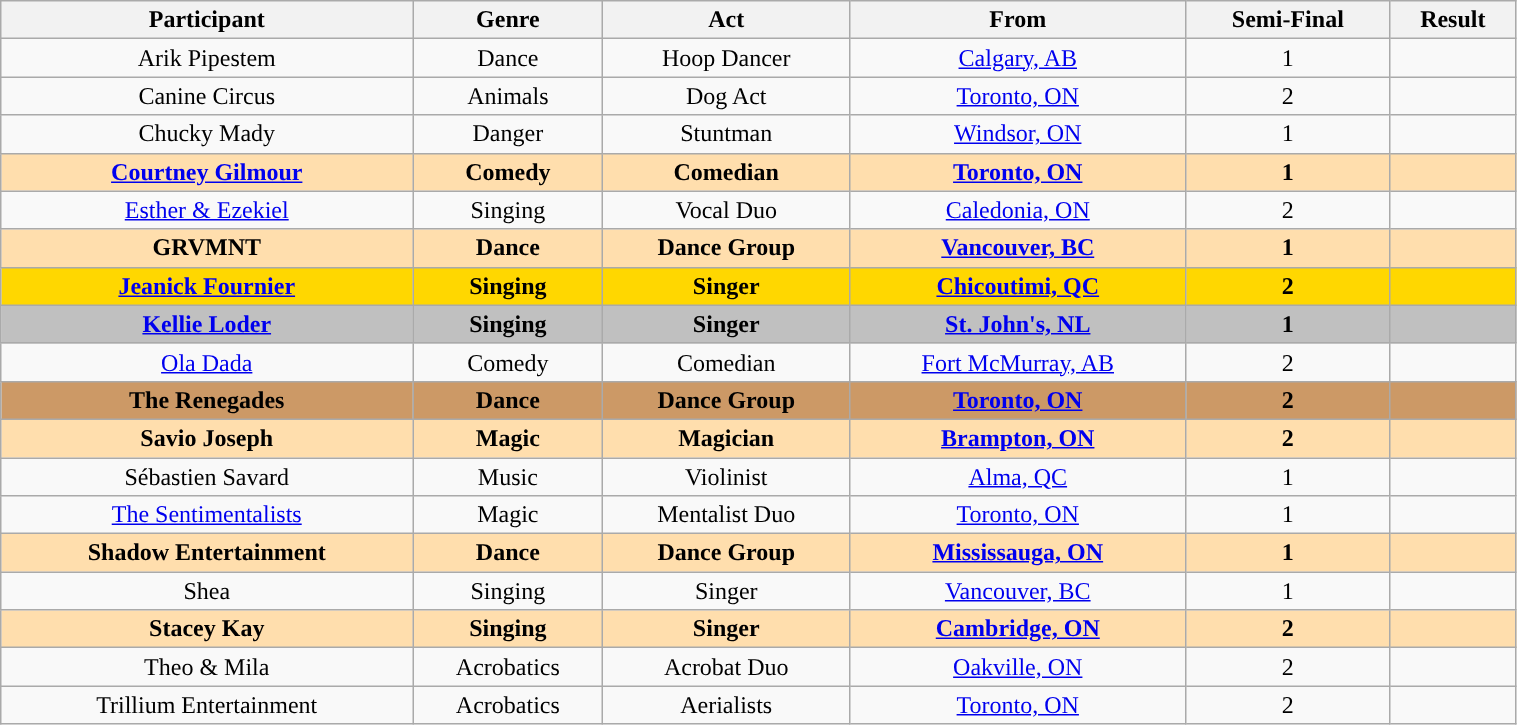<table class="wikitable sortable" style="margin-right: auto; border: none; width:80%; text-align:center;">
<tr valign="top">
<th>Participant</th>
<th>Genre</th>
<th class="unsortable">Act</th>
<th>From</th>
<th>Semi-Final</th>
<th>Result</th>
</tr>
<tr>
<td>Arik Pipestem</td>
<td>Dance</td>
<td>Hoop Dancer</td>
<td><a href='#'>Calgary, AB</a></td>
<td>1</td>
<td></td>
</tr>
<tr>
<td>Canine Circus</td>
<td>Animals</td>
<td>Dog Act</td>
<td><a href='#'>Toronto, ON</a></td>
<td>2</td>
<td></td>
</tr>
<tr>
<td>Chucky Mady</td>
<td>Danger</td>
<td>Stuntman</td>
<td><a href='#'>Windsor, ON</a></td>
<td>1</td>
<td></td>
</tr>
<tr style="background:NavajoWhite">
<td><strong><a href='#'>Courtney Gilmour</a></strong></td>
<td><strong>Comedy</strong></td>
<td><strong>Comedian</strong></td>
<td><a href='#'><strong>Toronto, ON</strong></a></td>
<td><strong>1</strong></td>
<td><strong></strong></td>
</tr>
<tr>
<td><a href='#'>Esther & Ezekiel</a></td>
<td>Singing</td>
<td>Vocal Duo</td>
<td><a href='#'>Caledonia, ON</a></td>
<td>2</td>
<td></td>
</tr>
<tr style="background:NavajoWhite">
<td><strong>GRVMNT</strong> </td>
<td><strong>Dance</strong></td>
<td><strong>Dance Group</strong></td>
<td><a href='#'><strong>Vancouver, BC</strong></a></td>
<td><strong>1</strong></td>
<td><strong></strong></td>
</tr>
<tr style="background:gold">
<td><strong><a href='#'>Jeanick Fournier</a></strong> </td>
<td><strong>Singing</strong></td>
<td><strong>Singer</strong></td>
<td><strong><a href='#'>Chicoutimi, QC</a></strong></td>
<td><strong>2</strong></td>
<td><strong></strong></td>
</tr>
<tr style="background:silver">
<td><strong><a href='#'>Kellie Loder</a></strong></td>
<td><strong>Singing</strong></td>
<td><strong>Singer</strong></td>
<td><a href='#'><strong>St. John's, NL</strong></a></td>
<td><strong>1</strong></td>
<td><strong></strong></td>
</tr>
<tr>
<td><a href='#'>Ola Dada</a></td>
<td>Comedy</td>
<td>Comedian</td>
<td><a href='#'>Fort McMurray, AB</a></td>
<td>2</td>
<td></td>
</tr>
<tr style="background:#c96">
<td><strong>The Renegades</strong> </td>
<td><strong>Dance</strong></td>
<td><strong>Dance Group</strong></td>
<td><strong><a href='#'>Toronto, ON</a></strong></td>
<td><strong>2</strong></td>
<td><strong></strong></td>
</tr>
<tr style="background:NavajoWhite">
<td><strong>Savio Joseph</strong></td>
<td><strong>Magic</strong></td>
<td><strong>Magician</strong></td>
<td><a href='#'><strong>Brampton, ON</strong></a></td>
<td><strong>2</strong></td>
<td><strong></strong></td>
</tr>
<tr>
<td>Sébastien Savard</td>
<td>Music</td>
<td>Violinist</td>
<td><a href='#'>Alma, QC</a></td>
<td>1</td>
<td></td>
</tr>
<tr>
<td><a href='#'>The Sentimentalists</a></td>
<td>Magic</td>
<td>Mentalist Duo</td>
<td><a href='#'>Toronto, ON</a></td>
<td>1</td>
<td></td>
</tr>
<tr style="background:NavajoWhite">
<td><strong>Shadow Entertainment</strong></td>
<td><strong>Dance</strong></td>
<td><strong>Dance Group</strong></td>
<td><a href='#'><strong>Mississauga, ON</strong></a></td>
<td><strong>1</strong></td>
<td><strong></strong></td>
</tr>
<tr>
<td>Shea </td>
<td>Singing</td>
<td>Singer</td>
<td><a href='#'>Vancouver, BC</a></td>
<td>1</td>
<td></td>
</tr>
<tr style="background:NavajoWhite">
<td><strong>Stacey Kay </strong></td>
<td><strong>Singing</strong></td>
<td><strong>Singer</strong></td>
<td><a href='#'><strong>Cambridge, ON</strong></a></td>
<td><strong>2</strong></td>
<td><strong></strong></td>
</tr>
<tr>
<td>Theo & Mila </td>
<td>Acrobatics</td>
<td>Acrobat Duo</td>
<td><a href='#'>Oakville, ON</a></td>
<td>2</td>
<td></td>
</tr>
<tr>
<td>Trillium Entertainment</td>
<td>Acrobatics</td>
<td>Aerialists</td>
<td><a href='#'>Toronto, ON</a></td>
<td>2</td>
<td></td>
</tr>
</table>
